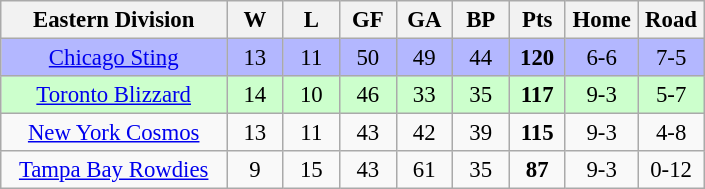<table class="wikitable" width="470" style="font-size:95%; text-align:center">
<tr>
<th width="30%">Eastern Division</th>
<th width="7.5%">W</th>
<th width="7.5%">L</th>
<th width="7.5%">GF</th>
<th width="7.5%">GA</th>
<th width="7.5%">BP</th>
<th width="7.5%">Pts</th>
<th width="7.5%">Home</th>
<th width="7.5%">Road</th>
</tr>
<tr bgcolor=#B3B7FF>
<td><a href='#'>Chicago Sting</a></td>
<td>13</td>
<td>11</td>
<td>50</td>
<td>49</td>
<td>44</td>
<td><strong>120</strong></td>
<td>6-6</td>
<td>7-5</td>
</tr>
<tr bgcolor=#ccffcc>
<td><a href='#'>Toronto Blizzard</a></td>
<td>14</td>
<td>10</td>
<td>46</td>
<td>33</td>
<td>35</td>
<td><strong>117</strong></td>
<td>9-3</td>
<td>5-7</td>
</tr>
<tr>
<td><a href='#'>New York Cosmos</a></td>
<td>13</td>
<td>11</td>
<td>43</td>
<td>42</td>
<td>39</td>
<td><strong>115</strong></td>
<td>9-3</td>
<td>4-8</td>
</tr>
<tr>
<td><a href='#'>Tampa Bay Rowdies</a></td>
<td>9</td>
<td>15</td>
<td>43</td>
<td>61</td>
<td>35</td>
<td><strong>87</strong></td>
<td>9-3</td>
<td>0-12</td>
</tr>
</table>
